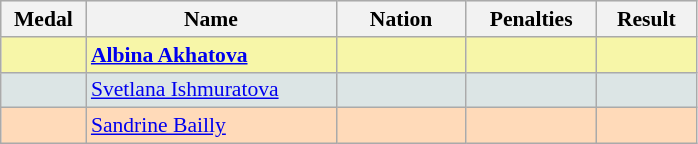<table class=wikitable style="border:1px solid #AAAAAA;font-size:90%">
<tr bgcolor="#E4E4E4">
<th style="border-bottom:1px solid #AAAAAA" width=50>Medal</th>
<th style="border-bottom:1px solid #AAAAAA" width=160>Name</th>
<th style="border-bottom:1px solid #AAAAAA" width=80>Nation</th>
<th style="border-bottom:1px solid #AAAAAA" width=80>Penalties</th>
<th style="border-bottom:1px solid #AAAAAA" width=60>Result</th>
</tr>
<tr bgcolor="#F7F6A8">
<td align="center"></td>
<td><strong><a href='#'>Albina Akhatova</a></strong></td>
<td align="center"></td>
<td align="center"></td>
<td align="right"></td>
</tr>
<tr bgcolor="#DCE5E5">
<td align="center"></td>
<td><a href='#'>Svetlana Ishmuratova</a></td>
<td align="center"></td>
<td align="center"></td>
<td align="right"></td>
</tr>
<tr bgcolor="#FFDAB9">
<td align="center"></td>
<td><a href='#'>Sandrine Bailly</a></td>
<td align="center"></td>
<td align="center"></td>
<td align="right"></td>
</tr>
</table>
